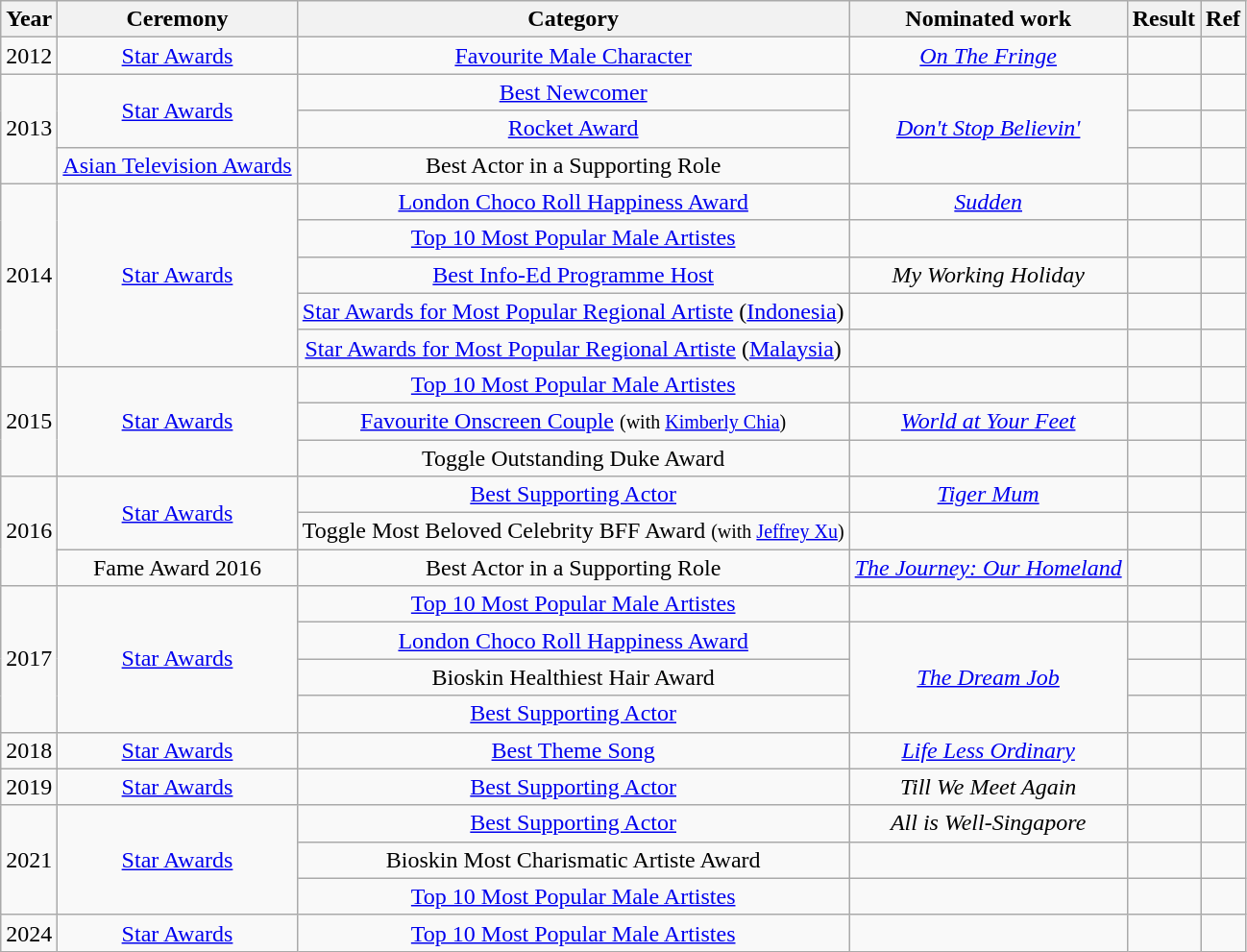<table class="wikitable sortable" style="text-align: center;">
<tr>
<th>Year</th>
<th>Ceremony</th>
<th>Category</th>
<th>Nominated work</th>
<th>Result</th>
<th class="unsortable">Ref</th>
</tr>
<tr>
<td>2012</td>
<td><a href='#'>Star Awards</a></td>
<td><a href='#'>Favourite Male Character</a></td>
<td><em><a href='#'>On The Fringe</a></em> </td>
<td></td>
<td></td>
</tr>
<tr>
<td rowspan="3">2013</td>
<td rowspan="2"><a href='#'>Star Awards</a></td>
<td><a href='#'>Best Newcomer</a></td>
<td rowspan="3"><em><a href='#'>Don't Stop Believin'</a></em> </td>
<td></td>
<td></td>
</tr>
<tr>
<td><a href='#'>Rocket Award</a></td>
<td></td>
<td></td>
</tr>
<tr>
<td rowspan="1"><a href='#'>Asian Television Awards</a></td>
<td>Best Actor in a Supporting Role</td>
<td></td>
<td></td>
</tr>
<tr>
<td rowspan ="5">2014</td>
<td rowspan ="5"><a href='#'>Star Awards</a></td>
<td><a href='#'>London Choco Roll Happiness Award</a></td>
<td><em><a href='#'>Sudden</a></em> </td>
<td></td>
<td></td>
</tr>
<tr>
<td><a href='#'>Top 10 Most Popular Male Artistes</a></td>
<td></td>
<td></td>
<td></td>
</tr>
<tr>
<td><a href='#'>Best Info-Ed Programme Host</a></td>
<td><em>My Working Holiday</em></td>
<td></td>
<td></td>
</tr>
<tr>
<td><a href='#'>Star Awards for Most Popular Regional Artiste</a> (<a href='#'>Indonesia</a>)</td>
<td></td>
<td></td>
<td></td>
</tr>
<tr>
<td><a href='#'>Star Awards for Most Popular Regional Artiste</a> (<a href='#'>Malaysia</a>)</td>
<td></td>
<td></td>
<td></td>
</tr>
<tr>
<td rowspan ="3">2015</td>
<td rowspan ="3"><a href='#'>Star Awards</a></td>
<td><a href='#'>Top 10 Most Popular Male Artistes</a></td>
<td></td>
<td></td>
<td></td>
</tr>
<tr>
<td><a href='#'>Favourite Onscreen Couple</a> <small>(with <a href='#'>Kimberly Chia</a>)</small></td>
<td><em><a href='#'>World at Your Feet</a></em> </td>
<td></td>
<td></td>
</tr>
<tr>
<td>Toggle Outstanding Duke Award</td>
<td></td>
<td></td>
<td></td>
</tr>
<tr>
<td rowspan ="3">2016</td>
<td rowspan ="2"><a href='#'>Star Awards</a></td>
<td><a href='#'>Best Supporting Actor</a></td>
<td><em><a href='#'>Tiger Mum</a></em> </td>
<td></td>
<td></td>
</tr>
<tr>
<td>Toggle Most Beloved Celebrity BFF Award <small>(with <a href='#'>Jeffrey Xu</a>)</small></td>
<td></td>
<td></td>
<td></td>
</tr>
<tr>
<td>Fame Award 2016</td>
<td>Best Actor in a Supporting Role</td>
<td><em><a href='#'>The Journey: Our Homeland</a></em> </td>
<td></td>
<td></td>
</tr>
<tr>
<td rowspan="4">2017</td>
<td rowspan="4"><a href='#'>Star Awards</a></td>
<td><a href='#'>Top 10 Most Popular Male Artistes</a></td>
<td></td>
<td></td>
<td></td>
</tr>
<tr>
<td><a href='#'>London Choco Roll Happiness Award</a></td>
<td rowspan="3"><em><a href='#'>The Dream Job</a></em> </td>
<td></td>
<td></td>
</tr>
<tr>
<td>Bioskin Healthiest Hair Award</td>
<td></td>
<td></td>
</tr>
<tr>
<td><a href='#'>Best Supporting Actor</a></td>
<td></td>
<td></td>
</tr>
<tr>
<td>2018</td>
<td><a href='#'>Star Awards</a></td>
<td><a href='#'>Best Theme Song</a></td>
<td><em><a href='#'>Life Less Ordinary</a></em> </td>
<td></td>
<td></td>
</tr>
<tr>
<td>2019</td>
<td><a href='#'>Star Awards</a></td>
<td><a href='#'>Best Supporting Actor</a></td>
<td><em>Till We Meet Again</em> </td>
<td></td>
<td></td>
</tr>
<tr>
<td rowspan="3">2021</td>
<td rowspan="3"><a href='#'>Star Awards</a></td>
<td><a href='#'>Best Supporting Actor</a></td>
<td><em>All is Well-Singapore</em> </td>
<td></td>
<td></td>
</tr>
<tr>
<td>Bioskin Most Charismatic Artiste Award</td>
<td></td>
<td></td>
<td></td>
</tr>
<tr>
<td><a href='#'>Top 10 Most Popular Male Artistes</a></td>
<td></td>
<td></td>
<td></td>
</tr>
<tr>
<td>2024</td>
<td><a href='#'>Star Awards</a></td>
<td><a href='#'>Top 10 Most Popular Male Artistes</a></td>
<td></td>
<td></td>
<td></td>
</tr>
</table>
